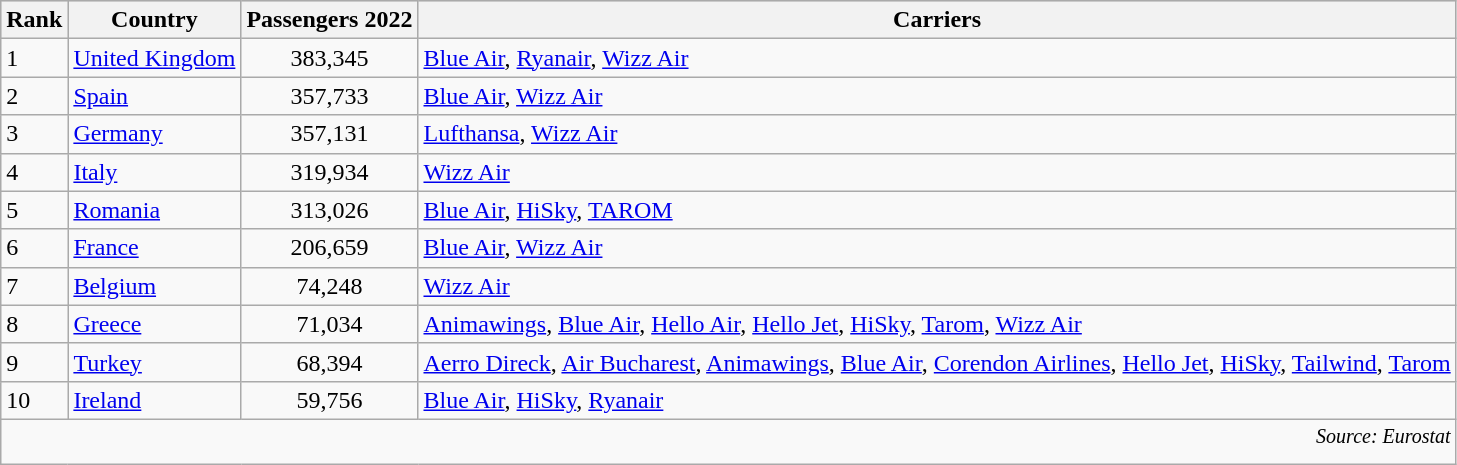<table class="wikitable sortable" style="font-size: 100 %" width= align=>
<tr style="background:lightgrey;">
<th>Rank</th>
<th>Country</th>
<th>Passengers 2022</th>
<th>Carriers</th>
</tr>
<tr>
<td>1</td>
<td> <a href='#'>United Kingdom</a></td>
<td align=center>383,345</td>
<td><a href='#'>Blue Air</a>, <a href='#'>Ryanair</a>, <a href='#'>Wizz Air</a></td>
</tr>
<tr>
<td>2</td>
<td> <a href='#'>Spain</a></td>
<td align=center>357,733</td>
<td><a href='#'>Blue Air</a>, <a href='#'>Wizz Air</a></td>
</tr>
<tr>
<td>3</td>
<td> <a href='#'>Germany</a></td>
<td align=center>357,131</td>
<td><a href='#'>Lufthansa</a>, <a href='#'>Wizz Air</a></td>
</tr>
<tr>
<td>4</td>
<td> <a href='#'>Italy</a></td>
<td align=center>319,934</td>
<td><a href='#'>Wizz Air</a></td>
</tr>
<tr>
<td>5</td>
<td> <a href='#'>Romania</a></td>
<td align=center>313,026</td>
<td><a href='#'>Blue Air</a>, <a href='#'>HiSky</a>, <a href='#'>TAROM</a></td>
</tr>
<tr>
<td>6</td>
<td> <a href='#'>France</a></td>
<td align=center>206,659</td>
<td><a href='#'>Blue Air</a>, <a href='#'>Wizz Air</a></td>
</tr>
<tr>
<td>7</td>
<td> <a href='#'>Belgium</a></td>
<td align=center>74,248</td>
<td><a href='#'>Wizz Air</a></td>
</tr>
<tr>
<td>8</td>
<td> <a href='#'>Greece</a></td>
<td align=center>71,034</td>
<td><a href='#'>Animawings</a>, <a href='#'>Blue Air</a>, <a href='#'>Hello Air</a>, <a href='#'>Hello Jet</a>, <a href='#'>HiSky</a>, <a href='#'>Tarom</a>, <a href='#'>Wizz Air</a></td>
</tr>
<tr>
<td>9</td>
<td> <a href='#'>Turkey</a></td>
<td align=center>68,394</td>
<td><a href='#'>Aerro Direck</a>, <a href='#'>Air Bucharest</a>, <a href='#'>Animawings</a>, <a href='#'>Blue Air</a>, <a href='#'>Corendon Airlines</a>, <a href='#'>Hello Jet</a>, <a href='#'>HiSky</a>, <a href='#'>Tailwind</a>, <a href='#'>Tarom</a></td>
</tr>
<tr>
<td>10</td>
<td> <a href='#'>Ireland</a></td>
<td align=center>59,756</td>
<td><a href='#'>Blue Air</a>, <a href='#'>HiSky</a>, <a href='#'>Ryanair</a></td>
</tr>
<tr>
<td colspan="9" style="text-align:right;"><sup><em>Source: Eurostat </em></sup></td>
</tr>
</table>
